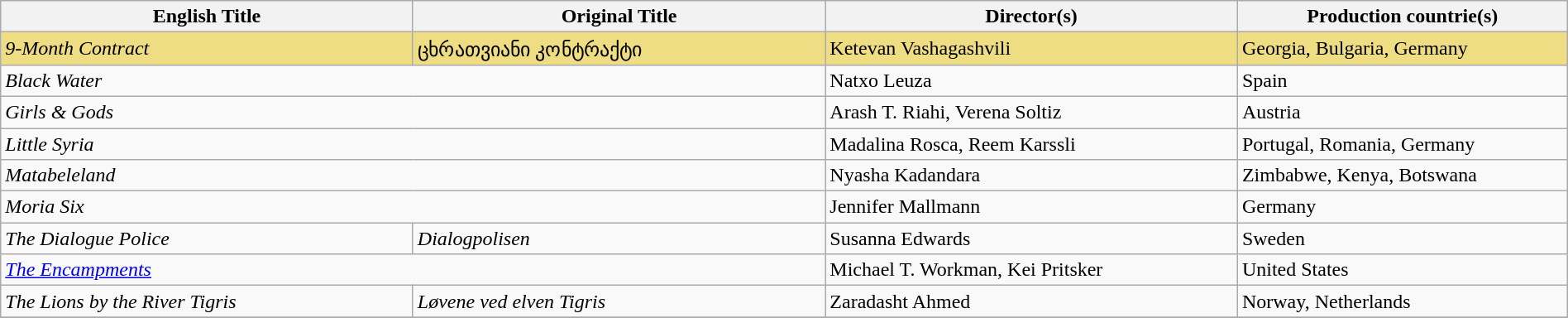<table class="wikitable" style="width:100%; margin-bottom:4px">
<tr>
<th scope="col" width="25%">English Title</th>
<th scope="col" width="25%">Original Title</th>
<th scope="col" width="25%">Director(s)</th>
<th scope="col" width="20%">Production countrie(s)</th>
</tr>
<tr style="background:#EEDD82">
<td><em>9-Month Contract</em></td>
<td>ცხრათვიანი კონტრაქტი</td>
<td>Ketevan Vashagashvili</td>
<td>Georgia, Bulgaria, Germany</td>
</tr>
<tr>
<td colspan="2"><em>Black Water</em></td>
<td>Natxo Leuza</td>
<td>Spain</td>
</tr>
<tr>
<td colspan="2"><em>Girls & Gods</em></td>
<td>Arash T. Riahi, Verena Soltiz</td>
<td>Austria</td>
</tr>
<tr>
<td colspan="2"><em>Little Syria</em></td>
<td>Madalina Rosca, Reem Karssli</td>
<td>Portugal, Romania, Germany</td>
</tr>
<tr>
<td colspan="2"><em>Matabeleland</em></td>
<td>Nyasha Kadandara</td>
<td>Zimbabwe, Kenya, Botswana</td>
</tr>
<tr>
<td colspan="2"><em>Moria Six</em></td>
<td>Jennifer Mallmann</td>
<td>Germany</td>
</tr>
<tr>
<td><em>The Dialogue Police</em></td>
<td><em>Dialogpolisen</em></td>
<td>Susanna Edwards</td>
<td>Sweden</td>
</tr>
<tr>
<td colspan="2"><em><a href='#'>The Encampments</a></em></td>
<td>Michael T. Workman, Kei Pritsker</td>
<td>United States</td>
</tr>
<tr>
<td><em>The Lions by the River Tigris</em></td>
<td><em>Løvene ved elven Tigris</em></td>
<td>Zaradasht Ahmed</td>
<td>Norway, Netherlands</td>
</tr>
<tr>
</tr>
</table>
